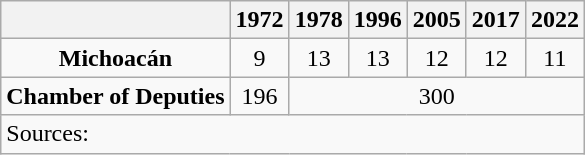<table class="wikitable" style="text-align: center">
<tr>
<th></th>
<th>1972</th>
<th>1978</th>
<th>1996</th>
<th>2005</th>
<th>2017</th>
<th>2022</th>
</tr>
<tr>
<td><strong>Michoacán</strong></td>
<td>9</td>
<td>13</td>
<td>13</td>
<td>12</td>
<td>12</td>
<td>11</td>
</tr>
<tr>
<td><strong>Chamber of Deputies</strong></td>
<td>196</td>
<td colspan=5>300</td>
</tr>
<tr>
<td colspan=7 style="text-align: left">Sources: </td>
</tr>
</table>
